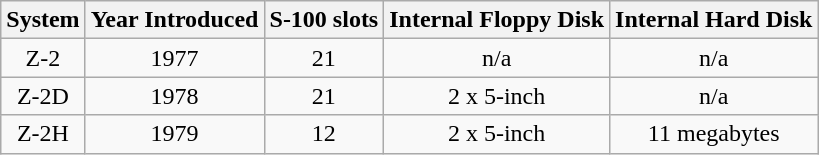<table class="wikitable" style="text-align:center">
<tr>
<th>System</th>
<th>Year Introduced</th>
<th>S-100 slots</th>
<th>Internal Floppy Disk</th>
<th>Internal Hard Disk</th>
</tr>
<tr>
<td>Z-2</td>
<td>1977</td>
<td>21</td>
<td>n/a</td>
<td>n/a</td>
</tr>
<tr>
<td>Z-2D</td>
<td>1978</td>
<td>21</td>
<td>2 x 5-inch</td>
<td>n/a</td>
</tr>
<tr>
<td>Z-2H</td>
<td>1979</td>
<td>12</td>
<td>2 x 5-inch</td>
<td>11 megabytes</td>
</tr>
</table>
